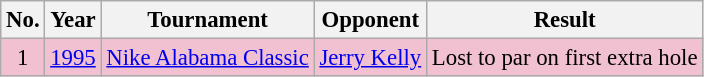<table class="wikitable" style="font-size:95%;">
<tr>
<th>No.</th>
<th>Year</th>
<th>Tournament</th>
<th>Opponent</th>
<th>Result</th>
</tr>
<tr style="background:#F2C1D1;">
<td align=center>1</td>
<td><a href='#'>1995</a></td>
<td><a href='#'>Nike Alabama Classic</a></td>
<td> <a href='#'>Jerry Kelly</a></td>
<td>Lost to par on first extra hole</td>
</tr>
</table>
